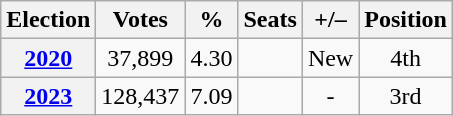<table class=wikitable style=text-align:center>
<tr>
<th><strong>Election</strong></th>
<th><strong>Votes</strong></th>
<th><strong>%</strong></th>
<th><strong>Seats</strong></th>
<th><strong>+/–</strong></th>
<th><strong>Position</strong></th>
</tr>
<tr>
<th><a href='#'>2020</a></th>
<td>37,899</td>
<td>4.30</td>
<td></td>
<td>New</td>
<td> 4th</td>
</tr>
<tr>
<th><a href='#'>2023</a></th>
<td>128,437</td>
<td>7.09</td>
<td></td>
<td>-</td>
<td> 3rd</td>
</tr>
</table>
